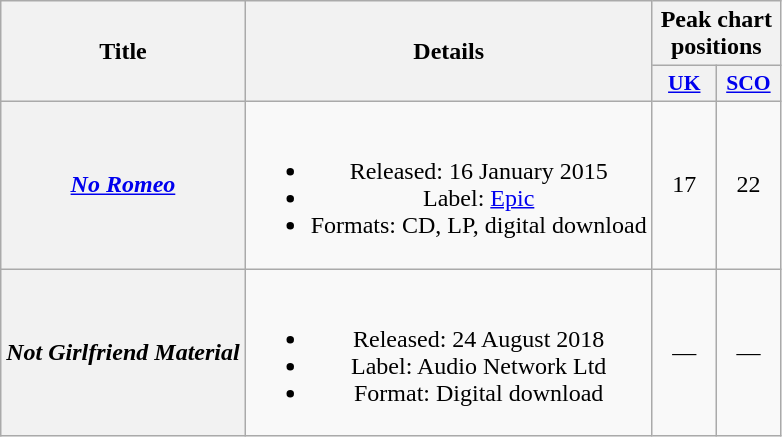<table class="wikitable plainrowheaders" style="text-align:center;">
<tr>
<th scope="col" rowspan="2">Title</th>
<th scope="col" rowspan="2">Details</th>
<th scope="col" colspan="2">Peak chart positions</th>
</tr>
<tr>
<th scope="col" style="width:2.5em;font-size:90%;"><a href='#'>UK</a><br></th>
<th scope="col" style="width:2.5em;font-size:90%;"><a href='#'>SCO</a><br></th>
</tr>
<tr>
<th scope="row"><em><a href='#'>No Romeo</a></em></th>
<td><br><ul><li>Released: 16 January 2015</li><li>Label: <a href='#'>Epic</a></li><li>Formats: CD, LP, digital download</li></ul></td>
<td>17</td>
<td>22</td>
</tr>
<tr>
<th scope="row"><em>Not Girlfriend Material</em></th>
<td><br><ul><li>Released: 24 August 2018</li><li>Label: Audio Network Ltd</li><li>Format: Digital download</li></ul></td>
<td>—</td>
<td>—</td>
</tr>
</table>
